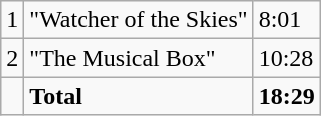<table class="wikitable">
<tr>
<td>1</td>
<td>"Watcher of the Skies"</td>
<td>8:01</td>
</tr>
<tr>
<td>2</td>
<td>"The Musical Box"</td>
<td>10:28</td>
</tr>
<tr>
<td></td>
<td><strong>Total</strong></td>
<td><strong>18:29</strong></td>
</tr>
</table>
